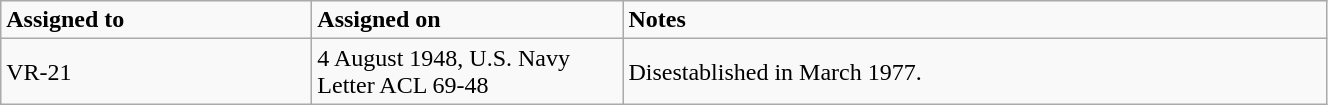<table class="wikitable" style="width: 70%;">
<tr>
<td style="width: 200px;"><strong>Assigned to</strong></td>
<td style="width: 200px;"><strong>Assigned on</strong></td>
<td><strong>Notes</strong></td>
</tr>
<tr>
<td>VR-21</td>
<td>4 August 1948, U.S. Navy Letter ACL 69-48</td>
<td>Disestablished in March 1977.</td>
</tr>
</table>
